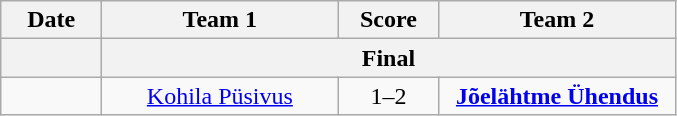<table class="wikitable" style="text-align: center">
<tr>
<th width=60px>Date</th>
<th width=150px>Team 1</th>
<th width=60px>Score</th>
<th width=150px>Team 2</th>
</tr>
<tr>
<th></th>
<th colspan=3>Final</th>
</tr>
<tr>
<td></td>
<td><a href='#'>Kohila Püsivus</a></td>
<td>1–2</td>
<td><strong><a href='#'>Jõelähtme Ühendus</a></strong></td>
</tr>
</table>
